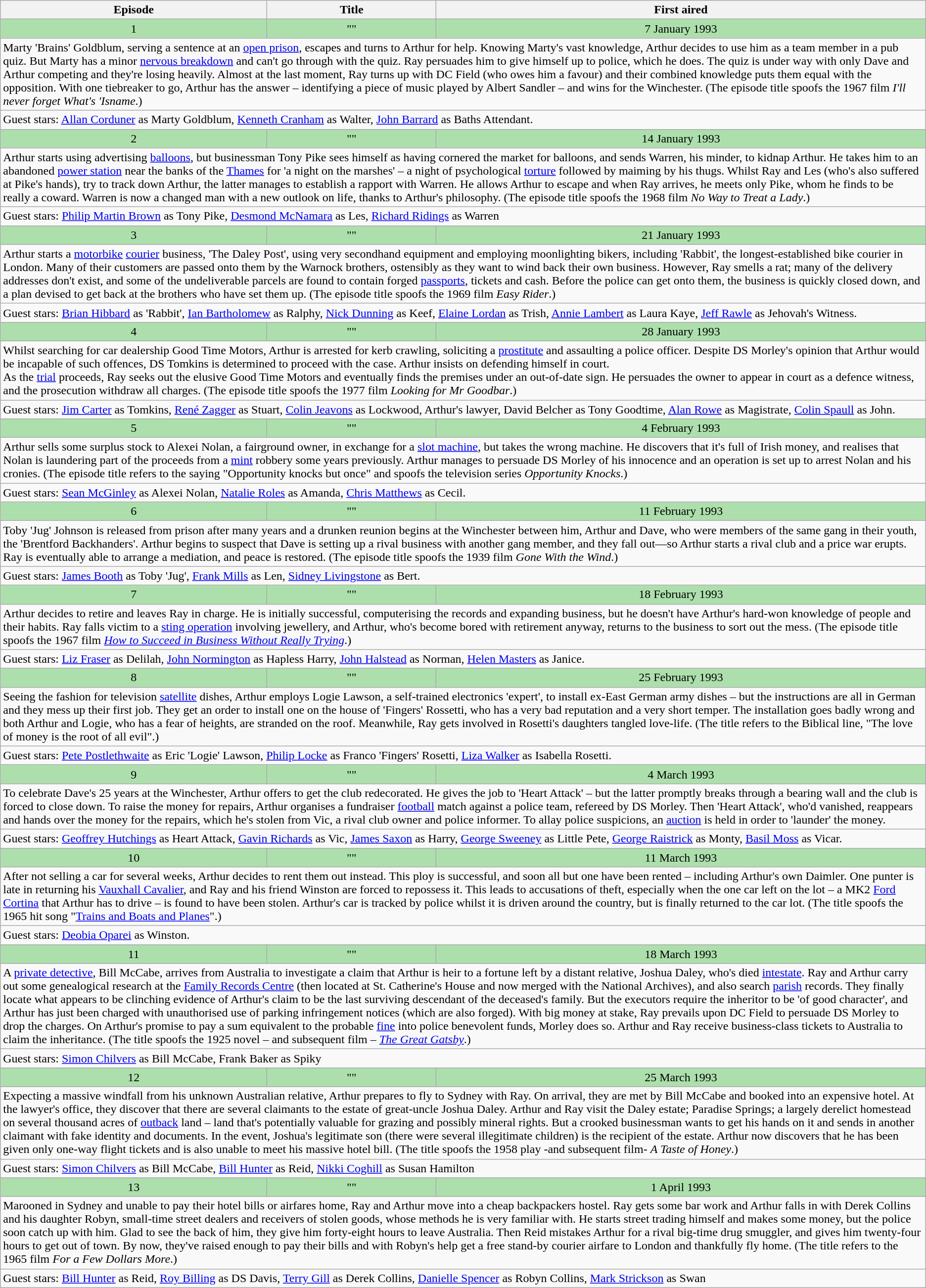<table class="wikitable">
<tr>
<th>Episode</th>
<th>Title</th>
<th>First aired</th>
</tr>
<tr style="text-align:center; background:#addfad;">
<td>1</td>
<td>""</td>
<td>7 January 1993</td>
</tr>
<tr>
<td colspan="3">Marty 'Brains' Goldblum, serving a sentence at an <a href='#'>open prison</a>, escapes and turns to Arthur for help. Knowing Marty's vast knowledge, Arthur decides to use him as a team member in a pub quiz. But Marty has a minor <a href='#'>nervous breakdown</a> and can't go through with the quiz. Ray persuades him to give himself up to police, which he does. The quiz is under way with only Dave and Arthur competing and they're losing heavily. Almost at the last moment, Ray turns up with DC Field (who owes him a favour) and their combined knowledge puts them equal with the opposition. With one tiebreaker to go, Arthur has the answer – identifying a piece of music played by Albert Sandler – and wins for the Winchester. (The episode title spoofs the 1967 film <em>I'll never forget What's 'Isname</em>.)</td>
</tr>
<tr>
<td colspan="3">Guest stars: <a href='#'>Allan Corduner</a> as Marty Goldblum, <a href='#'>Kenneth Cranham</a> as Walter, <a href='#'>John Barrard</a> as Baths Attendant.</td>
</tr>
<tr style="text-align:center; background:#addfad;">
<td>2</td>
<td>""</td>
<td>14 January 1993</td>
</tr>
<tr>
<td colspan="3">Arthur starts using advertising <a href='#'>balloons</a>, but businessman Tony Pike sees himself as having cornered the market for balloons, and sends Warren, his minder, to kidnap Arthur. He takes him to an abandoned <a href='#'>power station</a> near the banks of the <a href='#'>Thames</a> for 'a night on the marshes' – a night of psychological <a href='#'>torture</a> followed by maiming by his thugs. Whilst Ray and Les (who's also suffered at Pike's hands), try to track down Arthur, the latter manages to establish a rapport with Warren. He allows Arthur to escape and when Ray arrives, he meets only Pike, whom he finds to be really a coward. Warren is now a changed man with a new outlook on life, thanks to Arthur's philosophy. (The episode title spoofs the 1968 film <em>No Way to Treat a Lady</em>.)</td>
</tr>
<tr>
<td colspan="3">Guest stars: <a href='#'>Philip Martin Brown</a> as Tony Pike, <a href='#'>Desmond McNamara</a> as Les, <a href='#'>Richard Ridings</a> as Warren</td>
</tr>
<tr style="text-align:center; background:#addfad;">
<td>3</td>
<td>""</td>
<td>21 January 1993</td>
</tr>
<tr>
<td colspan="3">Arthur starts a <a href='#'>motorbike</a> <a href='#'>courier</a> business, 'The Daley Post', using very secondhand equipment and employing moonlighting bikers, including 'Rabbit', the longest-established bike courier in London. Many of their customers are passed onto them by the Warnock brothers, ostensibly as they want to wind back their own business. However, Ray smells a rat; many of the delivery addresses don't exist, and some of the undeliverable parcels are found to contain forged <a href='#'>passports</a>, tickets and cash. Before the police can get onto them, the business is quickly closed down, and a plan devised to get back at the brothers who have set them up. (The episode title spoofs the 1969 film <em>Easy Rider</em>.)</td>
</tr>
<tr>
<td colspan="3">Guest stars: <a href='#'>Brian Hibbard</a> as 'Rabbit', <a href='#'>Ian Bartholomew</a> as Ralphy, <a href='#'>Nick Dunning</a> as Keef, <a href='#'>Elaine Lordan</a> as Trish, <a href='#'>Annie Lambert</a> as Laura Kaye, <a href='#'>Jeff Rawle</a> as Jehovah's Witness.</td>
</tr>
<tr style="text-align:center; background:#addfad;">
<td>4</td>
<td>""</td>
<td>28 January 1993</td>
</tr>
<tr>
<td colspan="3">Whilst searching for car dealership Good Time Motors, Arthur is arrested for kerb crawling, soliciting a <a href='#'>prostitute</a> and assaulting a police officer. Despite DS Morley's opinion that Arthur would be incapable of such offences, DS Tomkins is determined to proceed with the case. Arthur insists on defending himself in court.<br>As the <a href='#'>trial</a> proceeds, Ray seeks out the elusive Good Time Motors and eventually finds the premises under an out-of-date sign. He persuades the owner to appear in court as a defence witness, and the prosecution withdraw all charges. (The episode title spoofs the 1977 film <em>Looking for Mr Goodbar</em>.)</td>
</tr>
<tr>
<td colspan="3">Guest stars: <a href='#'>Jim Carter</a> as Tomkins, <a href='#'>René Zagger</a> as Stuart, <a href='#'>Colin Jeavons</a> as Lockwood, Arthur's lawyer, David Belcher as Tony Goodtime, <a href='#'>Alan Rowe</a> as Magistrate, <a href='#'>Colin Spaull</a> as John.</td>
</tr>
<tr style="text-align:center; background:#addfad;">
<td>5</td>
<td>""</td>
<td>4 February 1993</td>
</tr>
<tr>
<td colspan="3">Arthur sells some surplus stock to Alexei Nolan, a fairground owner, in exchange for a <a href='#'>slot machine</a>, but takes the wrong machine. He discovers that it's full of Irish money, and realises that Nolan is laundering part of the proceeds from a <a href='#'>mint</a> robbery some years previously. Arthur manages to persuade DS Morley of his innocence and an operation is set up to arrest Nolan and his cronies. (The episode title refers to the saying "Opportunity knocks but once" and spoofs the television series <em>Opportunity Knocks</em>.)</td>
</tr>
<tr>
<td colspan="3">Guest stars: <a href='#'>Sean McGinley</a> as Alexei Nolan, <a href='#'>Natalie Roles</a> as Amanda, <a href='#'>Chris Matthews</a> as Cecil.</td>
</tr>
<tr style="text-align:center; background:#addfad;">
<td>6</td>
<td>""</td>
<td>11 February 1993</td>
</tr>
<tr>
<td colspan="3">Toby 'Jug' Johnson is released from prison after many years and a drunken reunion begins at the Winchester between him, Arthur and Dave, who were members of the same gang in their youth, the 'Brentford Backhanders'. Arthur begins to suspect that Dave is setting up a rival business with another gang member, and they fall out—so Arthur starts a rival club and a price war erupts. Ray is eventually able to arrange a mediation, and peace is restored. (The episode title spoofs the 1939 film <em>Gone With the Wind</em>.)</td>
</tr>
<tr>
<td colspan="3">Guest stars: <a href='#'>James Booth</a> as Toby 'Jug', <a href='#'>Frank Mills</a> as Len, <a href='#'>Sidney Livingstone</a> as Bert.</td>
</tr>
<tr style="text-align:center; background:#addfad;">
<td>7</td>
<td>""</td>
<td>18 February 1993</td>
</tr>
<tr>
<td colspan="3">Arthur decides to retire and leaves Ray in charge. He is initially successful, computerising the records and expanding business, but he doesn't have Arthur's hard-won knowledge of people and their habits. Ray falls victim to a <a href='#'>sting operation</a> involving jewellery, and Arthur, who's become bored with retirement anyway, returns to the business to sort out the mess. (The episode title spoofs the 1967 film <em><a href='#'>How to Succeed in Business Without Really Trying</a></em>.)</td>
</tr>
<tr>
<td colspan="3">Guest stars: <a href='#'>Liz Fraser</a> as Delilah, <a href='#'>John Normington</a> as Hapless Harry, <a href='#'>John Halstead</a> as Norman, <a href='#'>Helen Masters</a> as Janice.</td>
</tr>
<tr style="text-align:center; background:#addfad;">
<td>8</td>
<td>""</td>
<td>25 February 1993</td>
</tr>
<tr>
<td colspan="3">Seeing the fashion for television <a href='#'>satellite</a> dishes, Arthur employs Logie Lawson, a self-trained electronics 'expert', to install ex-East German army dishes – but the instructions are all in German and they mess up their first job. They get an order to install one on the house of 'Fingers' Rossetti, who has a very bad reputation and a very short temper. The installation goes badly wrong and both Arthur and Logie, who has a fear of heights, are stranded on the roof. Meanwhile, Ray gets involved in Rosetti's daughters tangled love-life. (The title refers to the Biblical line, "The love of money is the root of all evil".)</td>
</tr>
<tr>
<td colspan="3">Guest stars: <a href='#'>Pete Postlethwaite</a> as Eric 'Logie' Lawson, <a href='#'>Philip Locke</a> as Franco 'Fingers' Rosetti, <a href='#'>Liza Walker</a> as Isabella Rosetti.</td>
</tr>
<tr style="text-align:center; background:#addfad;">
<td>9</td>
<td>""</td>
<td>4 March 1993</td>
</tr>
<tr>
<td colspan="3">To celebrate Dave's 25 years at the Winchester, Arthur offers to get the club redecorated. He gives the job to 'Heart Attack' – but the latter promptly breaks through a bearing wall and the club is forced to close down. To raise the money for repairs, Arthur organises a fundraiser <a href='#'>football</a> match against a police team, refereed by DS Morley. Then 'Heart Attack', who'd vanished, reappears and hands over the money for the repairs, which he's stolen from Vic, a rival club owner and police informer. To allay police suspicions, an <a href='#'>auction</a> is held in order to 'launder' the money.</td>
</tr>
<tr>
<td colspan="3">Guest stars: <a href='#'>Geoffrey Hutchings</a> as Heart Attack, <a href='#'>Gavin Richards</a> as Vic, <a href='#'>James Saxon</a> as Harry, <a href='#'>George Sweeney</a> as Little Pete, <a href='#'>George Raistrick</a> as Monty, <a href='#'>Basil Moss</a> as Vicar.</td>
</tr>
<tr style="text-align:center; background:#addfad;">
<td>10</td>
<td>""</td>
<td>11 March 1993</td>
</tr>
<tr>
<td colspan="3">After not selling a car for several weeks, Arthur decides to rent them out instead. This ploy is successful, and soon all but one have been rented – including Arthur's own Daimler. One punter is late in returning his <a href='#'>Vauxhall Cavalier</a>, and Ray and his friend Winston are forced to repossess it. This leads to accusations of theft, especially when the one car left on the lot – a MK2 <a href='#'>Ford Cortina</a> that Arthur has to drive – is found to have been stolen. Arthur's car is tracked by police whilst it is driven around the country, but is finally returned to the car lot. (The title spoofs the 1965 hit song "<a href='#'>Trains and Boats and Planes</a>".)</td>
</tr>
<tr>
<td colspan="3">Guest stars: <a href='#'>Deobia Oparei</a> as Winston.</td>
</tr>
<tr style="text-align:center; background:#addfad;">
<td>11</td>
<td>""</td>
<td>18 March 1993</td>
</tr>
<tr>
<td colspan="3">A <a href='#'>private detective</a>, Bill McCabe, arrives from Australia to investigate a claim that Arthur is heir to a fortune left by a distant relative, Joshua Daley, who's died <a href='#'>intestate</a>. Ray and Arthur carry out some genealogical research at the <a href='#'>Family Records Centre</a> (then located at St. Catherine's House and now merged with the National Archives), and also search <a href='#'>parish</a> records. They finally locate what appears to be clinching evidence of Arthur's claim to be the last surviving descendant of the deceased's family. But the executors require the inheritor to be 'of good character', and Arthur has just been charged with unauthorised use of parking infringement notices (which are also forged). With big money at stake, Ray prevails upon DC Field to persuade DS Morley to drop the charges. On Arthur's promise to pay a sum equivalent to the probable <a href='#'>fine</a> into police benevolent funds, Morley does so. Arthur and Ray receive business-class tickets to Australia to claim the inheritance. (The title spoofs the 1925 novel – and subsequent film – <em><a href='#'>The Great Gatsby</a></em>.)</td>
</tr>
<tr>
<td colspan="3">Guest stars: <a href='#'>Simon Chilvers</a> as Bill McCabe, Frank Baker as Spiky</td>
</tr>
<tr style="text-align:center; background:#addfad;">
<td>12</td>
<td>""</td>
<td>25 March 1993</td>
</tr>
<tr>
<td colspan="3">Expecting a massive windfall from his unknown Australian relative, Arthur prepares to fly to Sydney with Ray. On arrival, they are met by Bill McCabe and booked into an expensive hotel. At the lawyer's office, they discover that there are several claimants to the estate of great-uncle Joshua Daley. Arthur and Ray visit the Daley estate; Paradise Springs; a largely derelict homestead on several thousand acres of <a href='#'>outback</a> land – land that's potentially valuable for grazing and possibly mineral rights. But a crooked businessman wants to get his hands on it and sends in another claimant with fake identity and documents. In the event, Joshua's legitimate son (there were several illegitimate children) is the recipient of the estate. Arthur now discovers that he has been given only one-way flight tickets and is also unable to meet his massive hotel bill. (The title spoofs the 1958 play -and subsequent film- <em>A Taste of Honey</em>.)</td>
</tr>
<tr>
<td colspan="3">Guest stars: <a href='#'>Simon Chilvers</a> as Bill McCabe, <a href='#'>Bill Hunter</a> as Reid, <a href='#'>Nikki Coghill</a> as Susan Hamilton</td>
</tr>
<tr style="text-align:center; background:#addfad;">
<td>13</td>
<td>""</td>
<td>1 April 1993</td>
</tr>
<tr>
<td colspan="3">Marooned in Sydney and unable to pay their hotel bills or airfares home, Ray and Arthur move into a cheap backpackers hostel. Ray gets some bar work and Arthur falls in with Derek Collins and his daughter Robyn, small-time street dealers and receivers of stolen goods, whose methods he is very familiar with. He starts street trading himself and makes some money, but the police soon catch up with him. Glad to see the back of him, they give him forty-eight hours to leave Australia. Then Reid mistakes Arthur for a rival big-time drug smuggler, and gives him twenty-four hours to get out of town. By now, they've raised enough to pay their bills and with Robyn's help get a free stand-by courier airfare to London and thankfully fly home. (The title refers to the 1965 film <em>For a Few Dollars More</em>.)</td>
</tr>
<tr>
<td colspan="3">Guest stars: <a href='#'>Bill Hunter</a> as Reid, <a href='#'>Roy Billing</a> as DS Davis, <a href='#'>Terry Gill</a> as Derek Collins, <a href='#'>Danielle Spencer</a> as Robyn Collins, <a href='#'>Mark Strickson</a> as Swan</td>
</tr>
</table>
